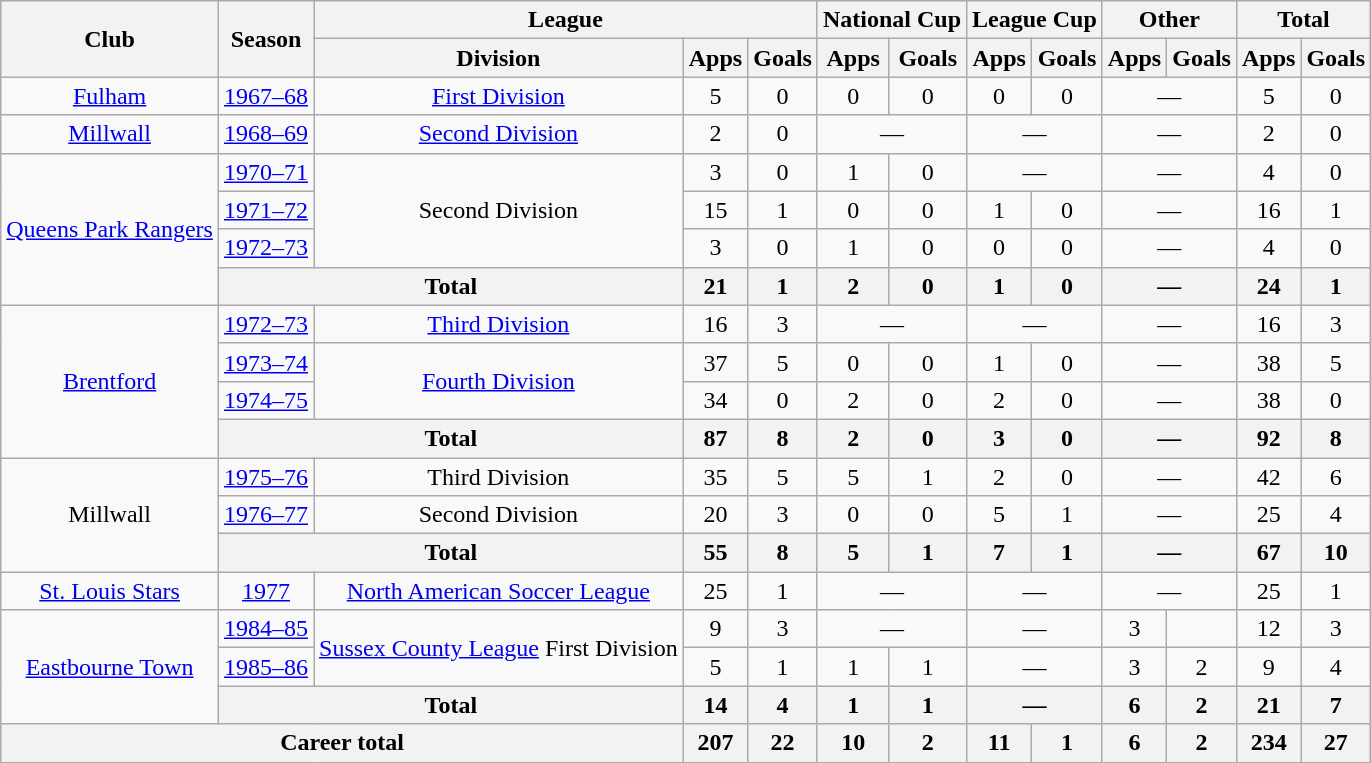<table class="wikitable" style="text-align: center;">
<tr>
<th rowspan="2">Club</th>
<th rowspan="2">Season</th>
<th colspan="3">League</th>
<th colspan="2">National Cup</th>
<th colspan="2">League Cup</th>
<th colspan="2">Other</th>
<th colspan="2">Total</th>
</tr>
<tr>
<th>Division</th>
<th>Apps</th>
<th>Goals</th>
<th>Apps</th>
<th>Goals</th>
<th>Apps</th>
<th>Goals</th>
<th>Apps</th>
<th>Goals</th>
<th>Apps</th>
<th>Goals</th>
</tr>
<tr>
<td><a href='#'>Fulham</a></td>
<td><a href='#'>1967–68</a></td>
<td><a href='#'>First Division</a></td>
<td>5</td>
<td>0</td>
<td>0</td>
<td>0</td>
<td>0</td>
<td>0</td>
<td colspan="2">—</td>
<td>5</td>
<td>0</td>
</tr>
<tr>
<td><a href='#'>Millwall</a></td>
<td><a href='#'>1968–69</a></td>
<td><a href='#'>Second Division</a></td>
<td>2</td>
<td>0</td>
<td colspan="2">—</td>
<td colspan="2">—</td>
<td colspan="2">—</td>
<td>2</td>
<td>0</td>
</tr>
<tr>
<td rowspan="4"><a href='#'>Queens Park Rangers</a></td>
<td><a href='#'>1970–71</a></td>
<td rowspan="3">Second Division</td>
<td>3</td>
<td>0</td>
<td>1</td>
<td>0</td>
<td colspan="2">—</td>
<td colspan="2">—</td>
<td>4</td>
<td>0</td>
</tr>
<tr>
<td><a href='#'>1971–72</a></td>
<td>15</td>
<td>1</td>
<td>0</td>
<td>0</td>
<td>1</td>
<td>0</td>
<td colspan="2">—</td>
<td>16</td>
<td>1</td>
</tr>
<tr>
<td><a href='#'>1972–73</a></td>
<td>3</td>
<td>0</td>
<td>1</td>
<td>0</td>
<td>0</td>
<td>0</td>
<td colspan="2">—</td>
<td>4</td>
<td>0</td>
</tr>
<tr>
<th colspan="2">Total</th>
<th>21</th>
<th>1</th>
<th>2</th>
<th>0</th>
<th>1</th>
<th>0</th>
<th colspan="2">—</th>
<th>24</th>
<th>1</th>
</tr>
<tr>
<td rowspan="4"><a href='#'>Brentford</a></td>
<td><a href='#'>1972–73</a></td>
<td><a href='#'>Third Division</a></td>
<td>16</td>
<td>3</td>
<td colspan="2">—</td>
<td colspan="2">—</td>
<td colspan="2">—</td>
<td>16</td>
<td>3</td>
</tr>
<tr>
<td><a href='#'>1973–74</a></td>
<td rowspan="2"><a href='#'>Fourth Division</a></td>
<td>37</td>
<td>5</td>
<td>0</td>
<td>0</td>
<td>1</td>
<td>0</td>
<td colspan="2">—</td>
<td>38</td>
<td>5</td>
</tr>
<tr>
<td><a href='#'>1974–75</a></td>
<td>34</td>
<td>0</td>
<td>2</td>
<td>0</td>
<td>2</td>
<td>0</td>
<td colspan="2">—</td>
<td>38</td>
<td>0</td>
</tr>
<tr>
<th colspan="2">Total</th>
<th>87</th>
<th>8</th>
<th>2</th>
<th>0</th>
<th>3</th>
<th>0</th>
<th colspan="2">—</th>
<th>92</th>
<th>8</th>
</tr>
<tr>
<td rowspan="3">Millwall</td>
<td><a href='#'>1975–76</a></td>
<td>Third Division</td>
<td>35</td>
<td>5</td>
<td>5</td>
<td>1</td>
<td>2</td>
<td>0</td>
<td colspan="2">—</td>
<td>42</td>
<td>6</td>
</tr>
<tr>
<td><a href='#'>1976–77</a></td>
<td>Second Division</td>
<td>20</td>
<td>3</td>
<td>0</td>
<td>0</td>
<td>5</td>
<td>1</td>
<td colspan="2">—</td>
<td>25</td>
<td>4</td>
</tr>
<tr>
<th colspan="2">Total</th>
<th>55</th>
<th>8</th>
<th>5</th>
<th>1</th>
<th>7</th>
<th>1</th>
<th colspan="2">—</th>
<th>67</th>
<th>10</th>
</tr>
<tr>
<td><a href='#'>St. Louis Stars</a></td>
<td><a href='#'>1977</a></td>
<td><a href='#'>North American Soccer League</a></td>
<td>25</td>
<td>1</td>
<td colspan="2">—</td>
<td colspan="2">—</td>
<td colspan="2">—</td>
<td>25</td>
<td>1</td>
</tr>
<tr>
<td rowspan="3"><a href='#'>Eastbourne Town</a></td>
<td><a href='#'>1984–85</a></td>
<td rowspan="2"><a href='#'>Sussex County League</a> First Division</td>
<td>9</td>
<td>3</td>
<td colspan="2">—</td>
<td colspan="2">—</td>
<td>3</td>
<td></td>
<td>12</td>
<td>3</td>
</tr>
<tr>
<td><a href='#'>1985–86</a></td>
<td>5</td>
<td>1</td>
<td>1</td>
<td>1</td>
<td colspan="2">—</td>
<td>3</td>
<td>2</td>
<td>9</td>
<td>4</td>
</tr>
<tr>
<th colspan="2">Total</th>
<th>14</th>
<th>4</th>
<th>1</th>
<th>1</th>
<th colspan="2">—</th>
<th>6</th>
<th>2</th>
<th>21</th>
<th>7</th>
</tr>
<tr>
<th colspan="3">Career total</th>
<th>207</th>
<th>22</th>
<th>10</th>
<th>2</th>
<th>11</th>
<th>1</th>
<th>6</th>
<th>2</th>
<th>234</th>
<th>27</th>
</tr>
</table>
